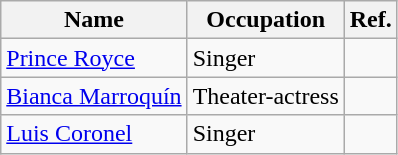<table class="wikitable">
<tr>
<th>Name</th>
<th>Occupation</th>
<th>Ref.</th>
</tr>
<tr>
<td><a href='#'>Prince Royce</a></td>
<td>Singer</td>
<td></td>
</tr>
<tr>
<td><a href='#'>Bianca Marroquín</a></td>
<td>Theater-actress</td>
<td></td>
</tr>
<tr>
<td><a href='#'>Luis Coronel</a></td>
<td>Singer</td>
<td></td>
</tr>
</table>
